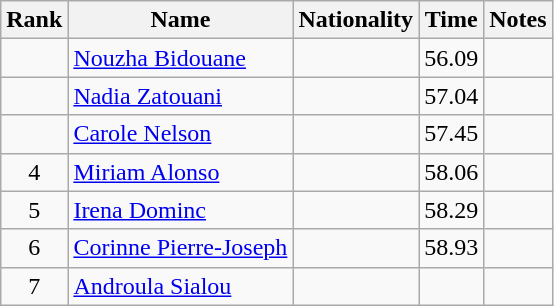<table class="wikitable sortable" style="text-align:center">
<tr>
<th>Rank</th>
<th>Name</th>
<th>Nationality</th>
<th>Time</th>
<th>Notes</th>
</tr>
<tr>
<td></td>
<td align=left><a href='#'>Nouzha Bidouane</a></td>
<td align=left></td>
<td>56.09</td>
<td></td>
</tr>
<tr>
<td></td>
<td align=left><a href='#'>Nadia Zatouani</a></td>
<td align=left></td>
<td>57.04</td>
<td></td>
</tr>
<tr>
<td></td>
<td align=left><a href='#'>Carole Nelson</a></td>
<td align=left></td>
<td>57.45</td>
<td></td>
</tr>
<tr>
<td>4</td>
<td align=left><a href='#'>Miriam Alonso</a></td>
<td align=left></td>
<td>58.06</td>
<td></td>
</tr>
<tr>
<td>5</td>
<td align=left><a href='#'>Irena Dominc</a></td>
<td align=left></td>
<td>58.29</td>
<td></td>
</tr>
<tr>
<td>6</td>
<td align=left><a href='#'>Corinne Pierre-Joseph</a></td>
<td align=left></td>
<td>58.93</td>
<td></td>
</tr>
<tr>
<td>7</td>
<td align=left><a href='#'>Androula Sialou</a></td>
<td align=left></td>
<td></td>
<td></td>
</tr>
</table>
